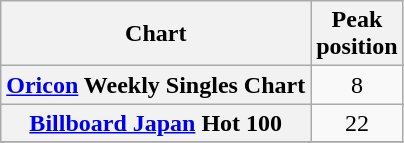<table class="wikitable plainrowheaders" style="text-align:center;">
<tr>
<th>Chart</th>
<th>Peak<br>position</th>
</tr>
<tr>
<th scope="row"><a href='#'>Oricon</a> Weekly Singles Chart</th>
<td style="text-align:center;">8</td>
</tr>
<tr>
<th scope="row"><a href='#'>Billboard Japan</a> Hot 100</th>
<td style="text-align:center;">22</td>
</tr>
<tr>
</tr>
</table>
